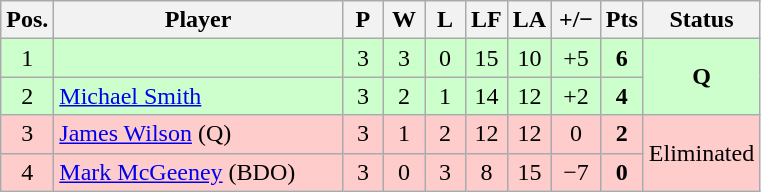<table class="wikitable" style="text-align:center; margin: 1em auto 1em auto, align:left">
<tr>
<th width=20>Pos.</th>
<th width=185>Player</th>
<th width=20>P</th>
<th width=20>W</th>
<th width=20>L</th>
<th width=20>LF</th>
<th width=20>LA</th>
<th width=25>+/−</th>
<th width=20>Pts</th>
<th width=70>Status</th>
</tr>
<tr style="background:#CCFFCC;">
<td>1</td>
<td align=left></td>
<td>3</td>
<td>3</td>
<td>0</td>
<td>15</td>
<td>10</td>
<td>+5</td>
<td><strong>6</strong></td>
<td rowspan=2><strong>Q</strong></td>
</tr>
<tr style="background:#CCFFCC;">
<td>2</td>
<td align=left> <a href='#'>Michael Smith</a></td>
<td>3</td>
<td>2</td>
<td>1</td>
<td>14</td>
<td>12</td>
<td>+2</td>
<td><strong>4</strong></td>
</tr>
<tr style="background:#FFCCCC;">
<td>3</td>
<td align=left> <a href='#'>James Wilson</a> (Q)</td>
<td>3</td>
<td>1</td>
<td>2</td>
<td>12</td>
<td>12</td>
<td>0</td>
<td><strong>2</strong></td>
<td rowspan=2>Eliminated</td>
</tr>
<tr style="background:#FFCCCC;">
<td>4</td>
<td align=left> <a href='#'>Mark McGeeney</a> (BDO)</td>
<td>3</td>
<td>0</td>
<td>3</td>
<td>8</td>
<td>15</td>
<td>−7</td>
<td><strong>0</strong></td>
</tr>
</table>
